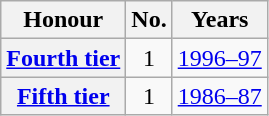<table class="wikitable plainrowheaders">
<tr>
<th scope=col>Honour</th>
<th scope=col>No.</th>
<th scope=col>Years</th>
</tr>
<tr>
<th scope=row><a href='#'>Fourth tier</a></th>
<td align=center>1</td>
<td><a href='#'>1996–97</a></td>
</tr>
<tr>
<th scope=row><a href='#'>Fifth tier</a></th>
<td align=center>1</td>
<td><a href='#'>1986–87</a></td>
</tr>
</table>
